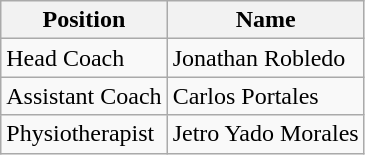<table class="wikitable">
<tr>
<th>Position</th>
<th>Name</th>
</tr>
<tr>
<td>Head Coach</td>
<td>Jonathan Robledo</td>
</tr>
<tr>
<td>Assistant Coach</td>
<td>Carlos Portales</td>
</tr>
<tr>
<td>Physiotherapist</td>
<td>Jetro Yado Morales</td>
</tr>
</table>
